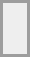<table align="center" border="0" cellpadding="4" cellspacing="4" style="border: 2px solid #9d9d9d;background-color:#eeeeee" valign="midlle">
<tr>
<td><br><div></div></td>
</tr>
</table>
